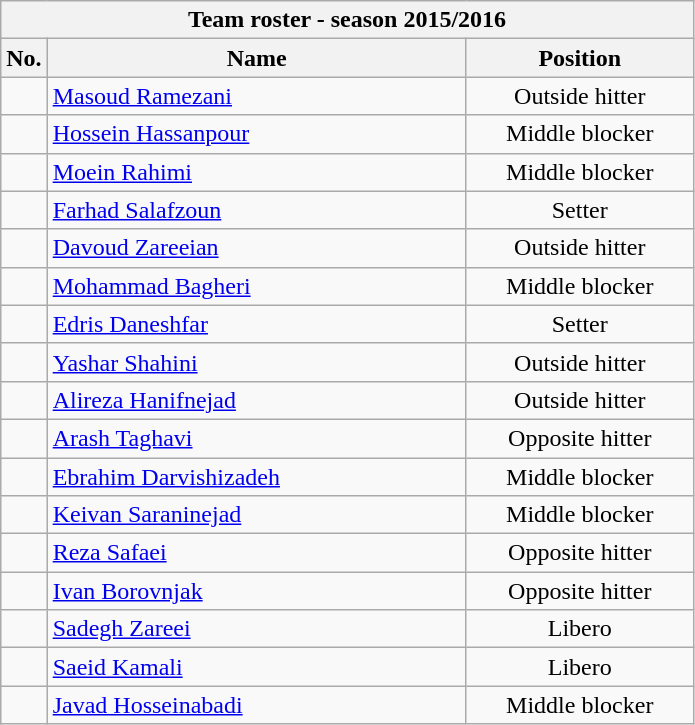<table class="wikitable collapsible collapsed" style="font-size:100%; text-align:center;">
<tr>
<th colspan=3>Team roster - season 2015/2016</th>
</tr>
<tr>
<th>No.</th>
<th style="width:17em">Name</th>
<th style="width:9em">Position</th>
</tr>
<tr>
<td></td>
<td align=left> <a href='#'>Masoud Ramezani</a></td>
<td>Outside hitter</td>
</tr>
<tr>
<td></td>
<td align=left> <a href='#'>Hossein Hassanpour</a></td>
<td>Middle blocker</td>
</tr>
<tr>
<td></td>
<td align=left> <a href='#'>Moein Rahimi</a></td>
<td>Middle blocker</td>
</tr>
<tr>
<td></td>
<td align=left> <a href='#'>Farhad Salafzoun</a></td>
<td>Setter</td>
</tr>
<tr>
<td></td>
<td align=left> <a href='#'>Davoud Zareeian</a></td>
<td>Outside hitter</td>
</tr>
<tr>
<td></td>
<td align=left> <a href='#'>Mohammad Bagheri</a></td>
<td>Middle blocker</td>
</tr>
<tr>
<td></td>
<td align=left> <a href='#'>Edris Daneshfar</a></td>
<td>Setter</td>
</tr>
<tr>
<td></td>
<td align=left> <a href='#'>Yashar Shahini</a></td>
<td>Outside hitter</td>
</tr>
<tr>
<td></td>
<td align=left> <a href='#'>Alireza Hanifnejad</a></td>
<td>Outside hitter</td>
</tr>
<tr>
<td></td>
<td align=left> <a href='#'>Arash Taghavi</a></td>
<td>Opposite hitter</td>
</tr>
<tr>
<td></td>
<td align=left> <a href='#'>Ebrahim Darvishizadeh</a></td>
<td>Middle blocker</td>
</tr>
<tr>
<td></td>
<td align=left> <a href='#'>Keivan Saraninejad</a></td>
<td>Middle blocker</td>
</tr>
<tr>
<td></td>
<td align=left> <a href='#'>Reza Safaei</a></td>
<td>Opposite hitter</td>
</tr>
<tr>
<td></td>
<td align=left> <a href='#'>Ivan Borovnjak</a></td>
<td>Opposite hitter</td>
</tr>
<tr>
<td></td>
<td align=left> <a href='#'>Sadegh Zareei</a></td>
<td>Libero</td>
</tr>
<tr>
<td></td>
<td align=left> <a href='#'>Saeid Kamali</a></td>
<td>Libero</td>
</tr>
<tr>
<td></td>
<td align=left> <a href='#'>Javad Hosseinabadi</a></td>
<td>Middle blocker</td>
</tr>
</table>
